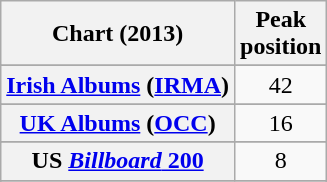<table class="wikitable sortable plainrowheaders" style="text-align:center">
<tr>
<th scope="col">Chart (2013)</th>
<th scope="col">Peak<br>position</th>
</tr>
<tr>
</tr>
<tr>
</tr>
<tr>
</tr>
<tr>
</tr>
<tr>
</tr>
<tr>
</tr>
<tr>
</tr>
<tr>
</tr>
<tr>
</tr>
<tr>
</tr>
<tr>
</tr>
<tr>
</tr>
<tr>
<th scope="row"><a href='#'>Irish Albums</a> (<a href='#'>IRMA</a>)</th>
<td>42</td>
</tr>
<tr>
</tr>
<tr>
</tr>
<tr>
</tr>
<tr>
</tr>
<tr>
</tr>
<tr>
</tr>
<tr>
</tr>
<tr>
</tr>
<tr>
</tr>
<tr>
<th scope="row"><a href='#'>UK Albums</a> (<a href='#'>OCC</a>)</th>
<td>16</td>
</tr>
<tr>
</tr>
<tr>
<th scope="row">US <a href='#'><em>Billboard</em> 200</a></th>
<td>8</td>
</tr>
<tr>
</tr>
<tr>
</tr>
<tr>
</tr>
<tr>
</tr>
</table>
